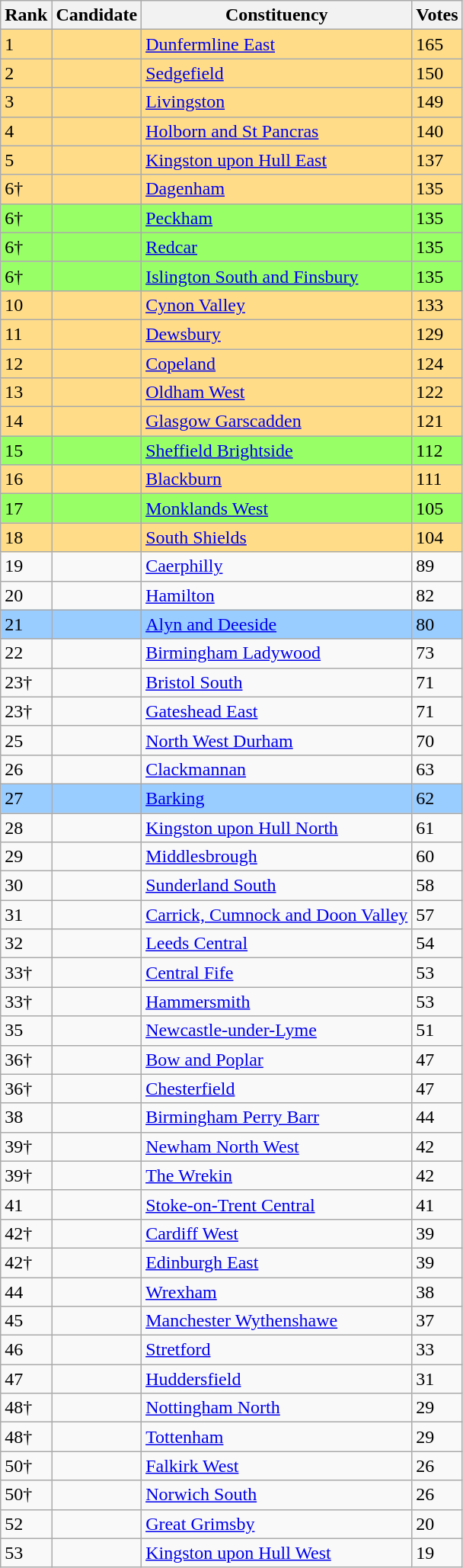<table class="wikitable sortable">
<tr>
<th>Rank<br></th>
<th>Candidate<br></th>
<th>Constituency<br></th>
<th>Votes<br></th>
</tr>
<tr bgcolor=ffdd88>
<td>1</td>
<td></td>
<td><a href='#'>Dunfermline East</a></td>
<td>165</td>
</tr>
<tr bgcolor=ffdd88>
<td>2</td>
<td></td>
<td><a href='#'>Sedgefield</a></td>
<td>150</td>
</tr>
<tr bgcolor=ffdd88>
<td>3</td>
<td></td>
<td><a href='#'>Livingston</a></td>
<td>149</td>
</tr>
<tr bgcolor=ffdd88>
<td>4</td>
<td></td>
<td><a href='#'>Holborn and St Pancras</a></td>
<td>140</td>
</tr>
<tr bgcolor=ffdd88>
<td>5</td>
<td></td>
<td><a href='#'>Kingston upon Hull East</a></td>
<td>137</td>
</tr>
<tr bgcolor=ffdd88>
<td>6†</td>
<td></td>
<td><a href='#'>Dagenham</a></td>
<td>135</td>
</tr>
<tr bgcolor=99ff66>
<td>6†</td>
<td></td>
<td><a href='#'>Peckham</a></td>
<td>135</td>
</tr>
<tr bgcolor=99ff66>
<td>6†</td>
<td></td>
<td><a href='#'>Redcar</a></td>
<td>135</td>
</tr>
<tr bgcolor=99ff66>
<td>6†</td>
<td></td>
<td><a href='#'>Islington South and Finsbury</a></td>
<td>135</td>
</tr>
<tr bgcolor=ffdd88>
<td>10</td>
<td></td>
<td><a href='#'>Cynon Valley</a></td>
<td>133</td>
</tr>
<tr bgcolor=ffdd88>
<td>11</td>
<td></td>
<td><a href='#'>Dewsbury</a></td>
<td>129</td>
</tr>
<tr bgcolor=ffdd88>
<td>12</td>
<td></td>
<td><a href='#'>Copeland</a></td>
<td>124</td>
</tr>
<tr bgcolor=ffdd88>
<td>13</td>
<td></td>
<td><a href='#'>Oldham West</a></td>
<td>122</td>
</tr>
<tr bgcolor=ffdd88>
<td>14</td>
<td></td>
<td><a href='#'>Glasgow Garscadden</a></td>
<td>121</td>
</tr>
<tr bgcolor=99ff66>
<td>15</td>
<td></td>
<td><a href='#'>Sheffield Brightside</a></td>
<td>112</td>
</tr>
<tr bgcolor=ffdd88>
<td>16</td>
<td></td>
<td><a href='#'>Blackburn</a></td>
<td>111</td>
</tr>
<tr bgcolor=99ff66>
<td>17</td>
<td></td>
<td><a href='#'>Monklands West</a></td>
<td>105</td>
</tr>
<tr bgcolor=ffdd88>
<td>18</td>
<td></td>
<td><a href='#'>South Shields</a></td>
<td>104</td>
</tr>
<tr>
<td>19</td>
<td></td>
<td><a href='#'>Caerphilly</a></td>
<td>89</td>
</tr>
<tr>
<td>20</td>
<td></td>
<td><a href='#'>Hamilton</a></td>
<td>82</td>
</tr>
<tr bgcolor=99ccff>
<td>21</td>
<td></td>
<td><a href='#'>Alyn and Deeside</a></td>
<td>80</td>
</tr>
<tr>
<td>22</td>
<td></td>
<td><a href='#'>Birmingham Ladywood</a></td>
<td>73</td>
</tr>
<tr>
<td>23†</td>
<td></td>
<td><a href='#'>Bristol South</a></td>
<td>71</td>
</tr>
<tr>
<td>23†</td>
<td></td>
<td><a href='#'>Gateshead East</a></td>
<td>71</td>
</tr>
<tr>
<td>25</td>
<td></td>
<td><a href='#'>North West Durham</a></td>
<td>70</td>
</tr>
<tr>
<td>26</td>
<td></td>
<td><a href='#'>Clackmannan</a></td>
<td>63</td>
</tr>
<tr bgcolor=99ccff>
<td>27</td>
<td></td>
<td><a href='#'>Barking</a></td>
<td>62</td>
</tr>
<tr>
<td>28</td>
<td></td>
<td><a href='#'>Kingston upon Hull North</a></td>
<td>61</td>
</tr>
<tr>
<td>29</td>
<td></td>
<td><a href='#'>Middlesbrough</a></td>
<td>60</td>
</tr>
<tr>
<td>30</td>
<td></td>
<td><a href='#'>Sunderland South</a></td>
<td>58</td>
</tr>
<tr>
<td>31</td>
<td></td>
<td><a href='#'>Carrick, Cumnock and Doon Valley</a></td>
<td>57</td>
</tr>
<tr>
<td>32</td>
<td></td>
<td><a href='#'>Leeds Central</a></td>
<td>54</td>
</tr>
<tr>
<td>33†</td>
<td></td>
<td><a href='#'>Central Fife</a></td>
<td>53</td>
</tr>
<tr>
<td>33†</td>
<td></td>
<td><a href='#'>Hammersmith</a></td>
<td>53</td>
</tr>
<tr>
<td>35</td>
<td></td>
<td><a href='#'>Newcastle-under-Lyme</a></td>
<td>51</td>
</tr>
<tr>
<td>36†</td>
<td></td>
<td><a href='#'>Bow and Poplar</a></td>
<td>47</td>
</tr>
<tr>
<td>36†</td>
<td></td>
<td><a href='#'>Chesterfield</a></td>
<td>47</td>
</tr>
<tr>
<td>38</td>
<td></td>
<td><a href='#'>Birmingham Perry Barr</a></td>
<td>44</td>
</tr>
<tr>
<td>39†</td>
<td></td>
<td><a href='#'>Newham North West</a></td>
<td>42</td>
</tr>
<tr>
<td>39†</td>
<td></td>
<td><a href='#'>The Wrekin</a></td>
<td>42</td>
</tr>
<tr>
<td>41</td>
<td></td>
<td><a href='#'>Stoke-on-Trent Central</a></td>
<td>41</td>
</tr>
<tr>
<td>42†</td>
<td></td>
<td><a href='#'>Cardiff West</a></td>
<td>39</td>
</tr>
<tr>
<td>42†</td>
<td></td>
<td><a href='#'>Edinburgh East</a></td>
<td>39</td>
</tr>
<tr>
<td>44</td>
<td></td>
<td><a href='#'>Wrexham</a></td>
<td>38</td>
</tr>
<tr>
<td>45</td>
<td></td>
<td><a href='#'>Manchester Wythenshawe</a></td>
<td>37</td>
</tr>
<tr>
<td>46</td>
<td></td>
<td><a href='#'>Stretford</a></td>
<td>33</td>
</tr>
<tr>
<td>47</td>
<td></td>
<td><a href='#'>Huddersfield</a></td>
<td>31</td>
</tr>
<tr>
<td>48†</td>
<td></td>
<td><a href='#'>Nottingham North</a></td>
<td>29</td>
</tr>
<tr>
<td>48†</td>
<td></td>
<td><a href='#'>Tottenham</a></td>
<td>29</td>
</tr>
<tr>
<td>50†</td>
<td></td>
<td><a href='#'>Falkirk West</a></td>
<td>26</td>
</tr>
<tr>
<td>50†</td>
<td></td>
<td><a href='#'>Norwich South</a></td>
<td>26</td>
</tr>
<tr>
<td>52</td>
<td></td>
<td><a href='#'>Great Grimsby</a></td>
<td>20</td>
</tr>
<tr>
<td>53</td>
<td></td>
<td><a href='#'>Kingston upon Hull West</a></td>
<td>19</td>
</tr>
</table>
